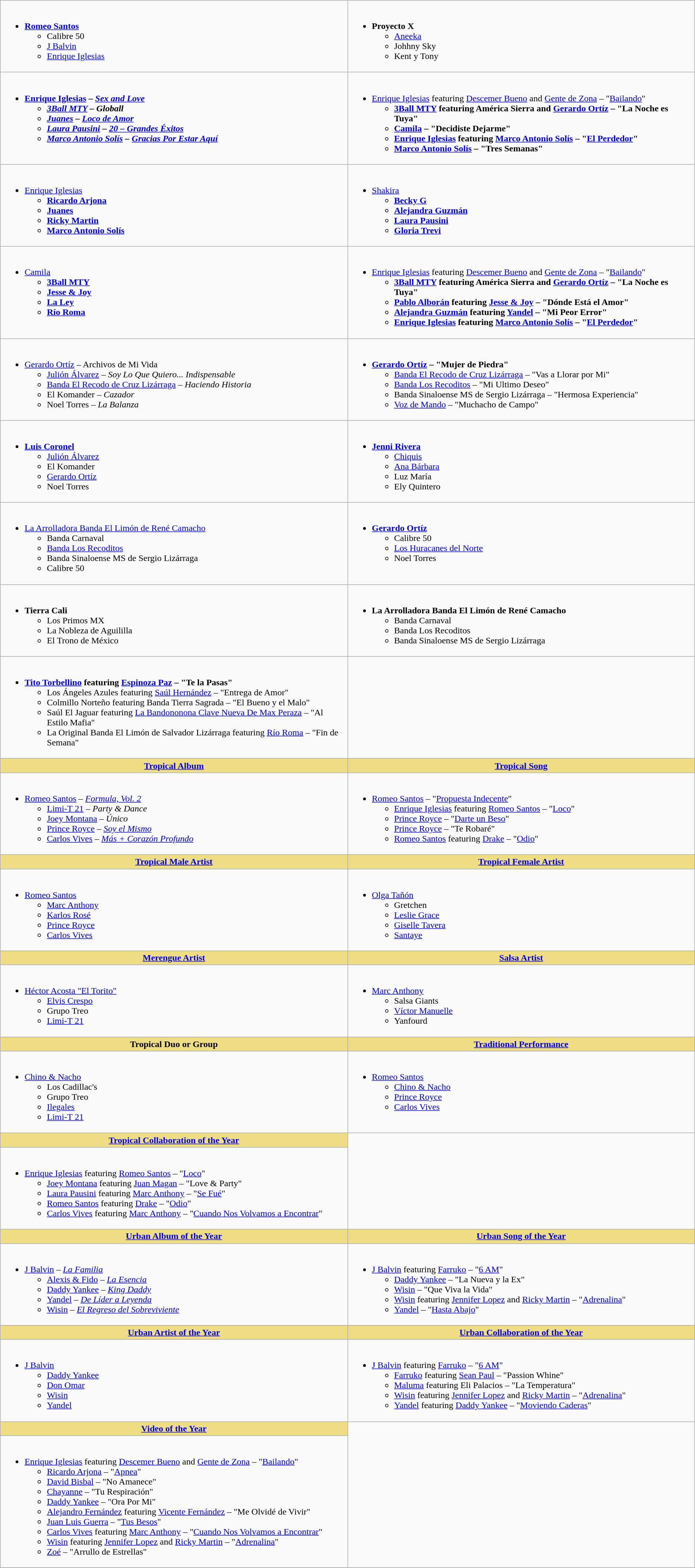<table class=wikitable>
<tr>
<td valign="top" width="50%"><br><ul><li><strong><a href='#'>Romeo Santos</a></strong><ul><li>Calibre 50</li><li><a href='#'>J Balvin</a></li><li><a href='#'>Enrique Iglesias</a></li></ul></li></ul></td>
<td valign="top"  width="50%"><br><ul><li><strong>Proyecto X</strong><ul><li><a href='#'>Aneeka</a></li><li>Johhny Sky</li><li>Kent y Tony</li></ul></li></ul></td>
</tr>
<tr>
<td valign="top" width="50%"><br><ul><li><strong><a href='#'>Enrique Iglesias</a> – <em><a href='#'>Sex and Love</a><strong><em><ul><li><a href='#'>3Ball MTY</a> – </em>Globall<em></li><li><a href='#'>Juanes</a> – </em><a href='#'>Loco de Amor</a><em></li><li><a href='#'>Laura Pausini</a> – </em><a href='#'>20 – Grandes Éxitos</a><em></li><li><a href='#'>Marco Antonio Solís</a> – </em><a href='#'>Gracias Por Estar Aquí</a><em></li></ul></li></ul></td>
<td valign="top"  width="50%"><br><ul><li></strong><a href='#'>Enrique Iglesias</a> featuring <a href='#'>Descemer Bueno</a> and <a href='#'>Gente de Zona</a> – "<a href='#'>Bailando</a>"<strong><ul><li><a href='#'>3Ball MTY</a> featuring América Sierra and <a href='#'>Gerardo Ortíz</a> – "La Noche es Tuya"</li><li><a href='#'>Camila</a> – "Decidiste Dejarme"</li><li><a href='#'>Enrique Iglesias</a> featuring <a href='#'>Marco Antonio Solís</a> – "<a href='#'>El Perdedor</a>"</li><li><a href='#'>Marco Antonio Solís</a> – "Tres Semanas"</li></ul></li></ul></td>
</tr>
<tr>
<td valign="top" width="50%"><br><ul><li></strong><a href='#'>Enrique Iglesias</a><strong><ul><li><a href='#'>Ricardo Arjona</a></li><li><a href='#'>Juanes</a></li><li><a href='#'>Ricky Martin</a></li><li><a href='#'>Marco Antonio Solís</a></li></ul></li></ul></td>
<td valign="top" width="50%"><br><ul><li></strong><a href='#'>Shakira</a><strong><ul><li><a href='#'>Becky G</a></li><li><a href='#'>Alejandra Guzmán</a></li><li><a href='#'>Laura Pausini</a></li><li><a href='#'>Gloria Trevi</a></li></ul></li></ul></td>
</tr>
<tr>
<td valign="top" width="50%"><br><ul><li></strong><a href='#'>Camila</a><strong><ul><li><a href='#'>3Ball MTY</a></li><li><a href='#'>Jesse & Joy</a></li><li><a href='#'>La Ley</a></li><li><a href='#'>Río Roma</a></li></ul></li></ul></td>
<td valign="top" width="50%"><br><ul><li></strong><a href='#'>Enrique Iglesias</a> featuring <a href='#'>Descemer Bueno</a> and <a href='#'>Gente de Zona</a> – "<a href='#'>Bailando</a>"<strong><ul><li><a href='#'>3Ball MTY</a> featuring América Sierra and <a href='#'>Gerardo Ortíz</a> – "La Noche es Tuya"</li><li><a href='#'>Pablo Alborán</a> featuring <a href='#'>Jesse & Joy</a> – "Dónde Está el Amor"</li><li><a href='#'>Alejandra Guzmán</a> featuring <a href='#'>Yandel</a> – "Mi Peor Error"</li><li><a href='#'>Enrique Iglesias</a> featuring <a href='#'>Marco Antonio Solís</a> – "<a href='#'>El Perdedor</a>"</li></ul></li></ul></td>
</tr>
<tr>
<td valign="top" width="50%"><br><ul><li></strong><a href='#'>Gerardo Ortíz</a> – </em>Archivos de Mi Vida</em></strong><ul><li><a href='#'>Julión Álvarez</a> – <em>Soy Lo Que Quiero... Indispensable</em></li><li><a href='#'>Banda El Recodo de Cruz Lizárraga</a> – <em>Haciendo Historia</em></li><li>El Komander – <em>Cazador</em></li><li>Noel Torres – <em>La Balanza</em></li></ul></li></ul></td>
<td valign="top" width="50%"><br><ul><li><strong><a href='#'>Gerardo Ortíz</a> – "Mujer de Piedra"</strong><ul><li><a href='#'>Banda El Recodo de Cruz Lizárraga</a> – "Vas a Llorar por Mi"</li><li><a href='#'>Banda Los Recoditos</a> – "Mi Ultimo Deseo"</li><li>Banda Sinaloense MS de Sergio Lizárraga – "Hermosa Experiencia"</li><li><a href='#'>Voz de Mando</a> – "Muchacho de Campo"</li></ul></li></ul></td>
</tr>
<tr>
<td valign="top" width="50%"><br><ul><li><strong><a href='#'>Luis Coronel</a></strong><ul><li><a href='#'>Julión Álvarez</a></li><li>El Komander</li><li><a href='#'>Gerardo Ortíz</a></li><li>Noel Torres</li></ul></li></ul></td>
<td valign="top" width="50%"><br><ul><li><strong><a href='#'>Jenni Rivera</a></strong><ul><li><a href='#'>Chiquis</a></li><li><a href='#'>Ana Bárbara</a></li><li>Luz María</li><li>Ely Quintero</li></ul></li></ul></td>
</tr>
<tr>
<td valign="top" width="50%"><br><ul><li><a href='#'>La Arrolladora Banda El Limón de René Camacho</a><ul><li>Banda Carnaval</li><li><a href='#'>Banda Los Recoditos</a></li><li>Banda Sinaloense MS de Sergio Lizárraga</li><li>Calibre 50</li></ul></li></ul></td>
<td valign="top" width="50%"><br><ul><li><strong><a href='#'>Gerardo Ortíz</a></strong><ul><li>Calibre 50</li><li><a href='#'>Los Huracanes del Norte</a></li><li>Noel Torres</li></ul></li></ul></td>
</tr>
<tr>
<td valign="top" width="50%"><br><ul><li><strong>Tierra Cali</strong><ul><li>Los Primos MX</li><li>La Nobleza de Aguililla</li><li>El Trono de México</li></ul></li></ul></td>
<td valign="top" width="50%"><br><ul><li><strong>La Arrolladora Banda El Limón de René Camacho</strong><ul><li>Banda Carnaval</li><li>Banda Los Recoditos</li><li>Banda Sinaloense MS de Sergio Lizárraga</li></ul></li></ul></td>
</tr>
<tr>
<td valign="top" width="50%"><br><ul><li><strong><a href='#'>Tito Torbellino</a> featuring <a href='#'>Espinoza Paz</a> – "Te la Pasas"</strong><ul><li>Los Ángeles Azules featuring <a href='#'>Saúl Hernández</a> – "Entrega de Amor"</li><li>Colmillo Norteño featuring Banda Tierra Sagrada – "El Bueno y el Malo"</li><li>Saúl El Jaguar featuring <a href='#'>La Bandononona Clave Nueva De Max Peraza</a> – "Al Estilo Mafia"</li><li>La Original Banda El Limón de Salvador Lizárraga featuring <a href='#'>Río Roma</a> – "Fin de Semana"</li></ul></li></ul></td>
</tr>
<tr>
<th scope="col" style="background:#EEDD82;" ! style="width="50%"><a href='#'>Tropical Album</a></th>
<th scope="col" style="background:#EEDD82;" ! style="width="50%"><a href='#'>Tropical Song</a></th>
</tr>
<tr>
<td scope="row" valign="top"><br><ul><li><a href='#'>Romeo Santos</a> – <em><a href='#'>Formula, Vol. 2</a></em><ul><li><a href='#'>Limi-T 21</a> – <em>Party & Dance</em></li><li><a href='#'>Joey Montana</a> – <em>Único</em></li><li><a href='#'>Prince Royce</a> – <em><a href='#'>Soy el Mismo</a></em></li><li><a href='#'>Carlos Vives</a> – <em><a href='#'>Más + Corazón Profundo</a></em></li></ul></li></ul></td>
<td scope="row" valign="top"><br><ul><li><a href='#'>Romeo Santos</a> – "<a href='#'>Propuesta Indecente</a>"<ul><li><a href='#'>Enrique Iglesias</a> featuring <a href='#'>Romeo Santos</a> – "<a href='#'>Loco</a>"</li><li><a href='#'>Prince Royce</a> – "<a href='#'>Darte un Beso</a>"</li><li><a href='#'>Prince Royce</a> – "Te Robaré"</li><li><a href='#'>Romeo Santos</a> featuring <a href='#'>Drake</a> – "<a href='#'>Odio</a>"</li></ul></li></ul></td>
</tr>
<tr>
<th scope="col" style="background:#EEDD82;" ! style="width="50%"><a href='#'>Tropical Male Artist</a></th>
<th scope="col" style="background:#EEDD82;" ! style="width="50%"><a href='#'>Tropical Female Artist</a></th>
</tr>
<tr>
<td scope="row" valign="top"><br><ul><li><a href='#'>Romeo Santos</a><ul><li><a href='#'>Marc Anthony</a></li><li><a href='#'>Karlos Rosé</a></li><li><a href='#'>Prince Royce</a></li><li><a href='#'>Carlos Vives</a></li></ul></li></ul></td>
<td scope="row" valign="top"><br><ul><li><a href='#'>Olga Tañón</a><ul><li>Gretchen</li><li><a href='#'>Leslie Grace</a></li><li><a href='#'>Giselle Tavera</a></li><li><a href='#'>Santaye</a></li></ul></li></ul></td>
</tr>
<tr>
<th scope="col" style="background:#EEDD82;" ! style="width="50%"><a href='#'>Merengue Artist</a></th>
<th scope="col" style="background:#EEDD82;" ! style="width="50%"><a href='#'>Salsa Artist</a></th>
</tr>
<tr>
<td scope="row" valign="top"><br><ul><li><a href='#'>Héctor Acosta "El Torito"</a><ul><li><a href='#'>Elvis Crespo</a></li><li>Grupo Treo</li><li><a href='#'>Limi-T 21</a></li></ul></li></ul></td>
<td scope="row" valign="top"><br><ul><li><a href='#'>Marc Anthony</a><ul><li>Salsa Giants</li><li><a href='#'>Víctor Manuelle</a></li><li>Yanfourd</li></ul></li></ul></td>
</tr>
<tr>
<th scope="col" style="background:#EEDD82;" ! style="width="50%">Tropical Duo or Group</th>
<th scope="col" style="background:#EEDD82;" ! style="width="50%"><a href='#'>Traditional Performance</a></th>
</tr>
<tr>
<td scope="row" valign="top"><br><ul><li><a href='#'>Chino & Nacho</a><ul><li>Los Cadillac's</li><li>Grupo Treo</li><li><a href='#'>Ilegales</a></li><li><a href='#'>Limi-T 21</a></li></ul></li></ul></td>
<td scope="row" valign="top"><br><ul><li><a href='#'>Romeo Santos</a><ul><li><a href='#'>Chino & Nacho</a></li><li><a href='#'>Prince Royce</a></li><li><a href='#'>Carlos Vives</a></li></ul></li></ul></td>
</tr>
<tr>
<th scope="col" style="background:#EEDD82;" ! style="width="50%"><a href='#'>Tropical Collaboration of the Year</a></th>
</tr>
<tr>
<td scope="row" valign="top"><br><ul><li><a href='#'>Enrique Iglesias</a> featuring <a href='#'>Romeo Santos</a> – "<a href='#'>Loco</a>"<ul><li><a href='#'>Joey Montana</a> featuring <a href='#'>Juan Magan</a> – "Love & Party"</li><li><a href='#'>Laura Pausini</a> featuring <a href='#'>Marc Anthony</a> – "<a href='#'>Se Fué</a>"</li><li><a href='#'>Romeo Santos</a> featuring <a href='#'>Drake</a> – "<a href='#'>Odio</a>"</li><li><a href='#'>Carlos Vives</a> featuring <a href='#'>Marc Anthony</a> – "<a href='#'>Cuando Nos Volvamos a Encontrar</a>"</li></ul></li></ul></td>
</tr>
<tr>
<th scope="col" style="background:#EEDD82;" ! style="width="50%"><a href='#'>Urban Album of the Year</a></th>
<th scope="col" style="background:#EEDD82;" ! style="width="50%"><a href='#'>Urban Song of the Year</a></th>
</tr>
<tr>
<td scope="row" valign="top"><br><ul><li><a href='#'>J Balvin</a> – <em><a href='#'>La Familia</a></em><ul><li><a href='#'>Alexis & Fido</a> – <em><a href='#'>La Esencia</a></em></li><li><a href='#'>Daddy Yankee</a> – <em><a href='#'>King Daddy</a></em></li><li><a href='#'>Yandel</a> – <em><a href='#'>De Líder a Leyenda</a></em></li><li><a href='#'>Wisin</a> – <em><a href='#'>El Regreso del Sobreviviente</a></em></li></ul></li></ul></td>
<td scope="row" valign="top"><br><ul><li><a href='#'>J Balvin</a> featuring <a href='#'>Farruko</a> – "<a href='#'>6 AM</a>"<ul><li><a href='#'>Daddy Yankee</a> – "La Nueva y la Ex"</li><li><a href='#'>Wisin</a> – "Que Viva la Vida"</li><li><a href='#'>Wisin</a> featuring <a href='#'>Jennifer Lopez</a> and <a href='#'>Ricky Martin</a> – "<a href='#'>Adrenalina</a>"</li><li><a href='#'>Yandel</a> – "<a href='#'>Hasta Abajo</a>"</li></ul></li></ul></td>
</tr>
<tr>
<th scope="col" style="background:#EEDD82;" ! style="width="50%"><a href='#'>Urban Artist of the Year</a></th>
<th scope="col" style="background:#EEDD82;" ! style="width="50%"><a href='#'>Urban Collaboration of the Year</a></th>
</tr>
<tr>
<td scope="row" valign="top"><br><ul><li><a href='#'>J Balvin</a><ul><li><a href='#'>Daddy Yankee</a></li><li><a href='#'>Don Omar</a></li><li><a href='#'>Wisin</a></li><li><a href='#'>Yandel</a></li></ul></li></ul></td>
<td scope="row" valign="top"><br><ul><li><a href='#'>J Balvin</a> featuring <a href='#'>Farruko</a> – "<a href='#'>6 AM</a>"<ul><li><a href='#'>Farruko</a> featuring <a href='#'>Sean Paul</a> – "Passion Whine"</li><li><a href='#'>Maluma</a> featuring Eli Palacios – "La Temperatura"</li><li><a href='#'>Wisin</a> featuring <a href='#'>Jennifer Lopez</a> and <a href='#'>Ricky Martin</a> – "<a href='#'>Adrenalina</a>"</li><li><a href='#'>Yandel</a> featuring <a href='#'>Daddy Yankee</a> – "<a href='#'>Moviendo Caderas</a>"</li></ul></li></ul></td>
</tr>
<tr>
<th scope="col" style="background:#EEDD82;" ! style="width="50%"><a href='#'>Video of the Year</a></th>
</tr>
<tr>
<td scope="row" valign="top"><br><ul><li><a href='#'>Enrique Iglesias</a> featuring <a href='#'>Descemer Bueno</a> and <a href='#'>Gente de Zona</a> – "<a href='#'>Bailando</a>"<ul><li><a href='#'>Ricardo Arjona</a> – "<a href='#'>Apnea</a>"</li><li><a href='#'>David Bisbal</a> – "No Amanece"</li><li><a href='#'>Chayanne</a> – "Tu Respiración"</li><li><a href='#'>Daddy Yankee</a> – "Ora Por Mi"</li><li><a href='#'>Alejandro Fernández</a> featuring <a href='#'>Vicente Fernández</a> – "Me Olvidé de Vivir"</li><li><a href='#'>Juan Luis Guerra</a> – "<a href='#'>Tus Besos</a>"</li><li><a href='#'>Carlos Vives</a> featuring <a href='#'>Marc Anthony</a> – "<a href='#'>Cuando Nos Volvamos a Encontrar</a>"</li><li><a href='#'>Wisin</a> featuring <a href='#'>Jennifer Lopez</a> and <a href='#'>Ricky Martin</a> – "<a href='#'>Adrenalina</a>"</li><li><a href='#'>Zoé</a> – "Arrullo de Estrellas"</li></ul></li></ul></td>
</tr>
<tr>
</tr>
</table>
